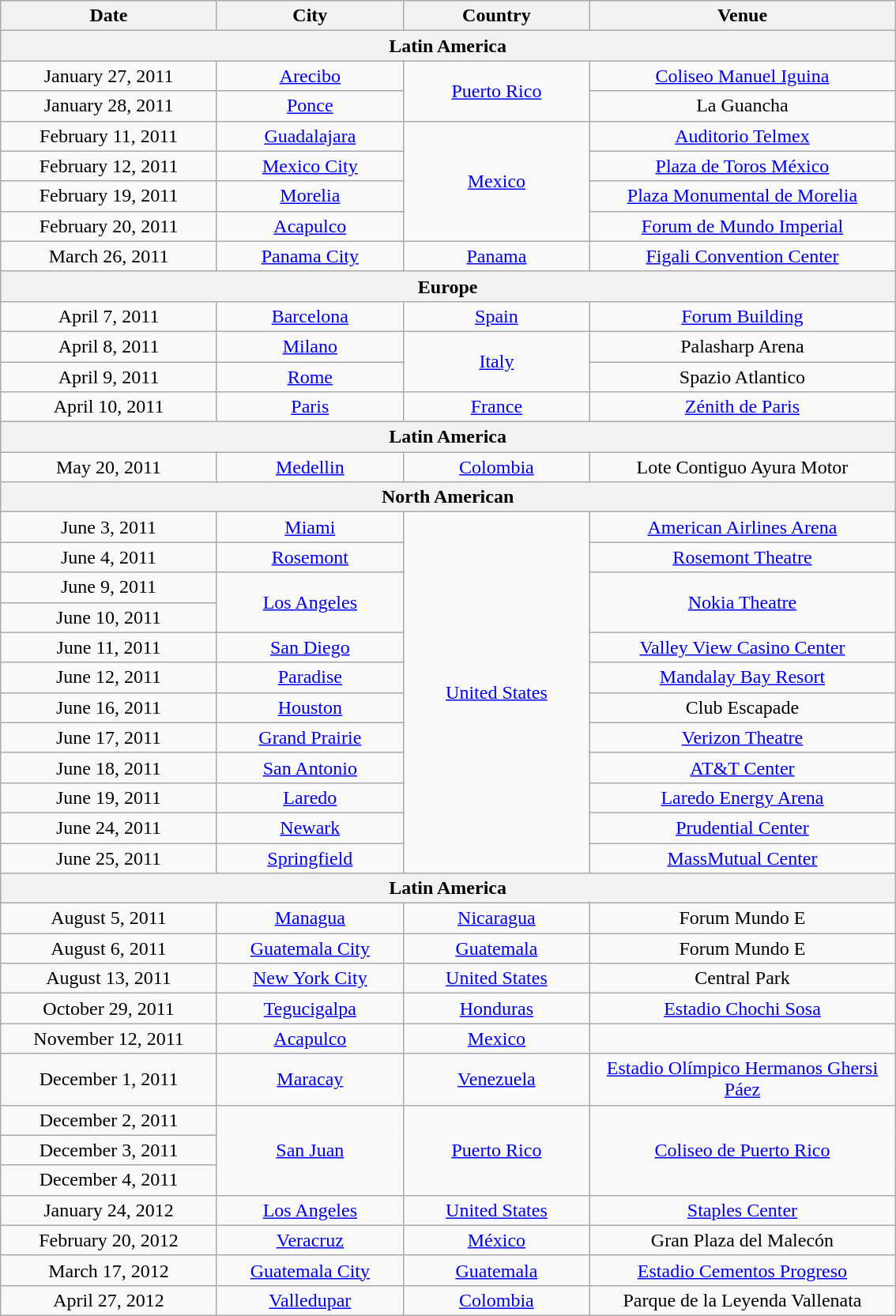<table class="wikitable" style="text-align:center;">
<tr>
<th style="width:175px;">Date</th>
<th style="width:150px;">City</th>
<th style="width:150px;">Country</th>
<th style="width:250px;">Venue</th>
</tr>
<tr>
<th colspan="4">Latin America</th>
</tr>
<tr>
<td>January 27, 2011</td>
<td><a href='#'>Arecibo</a></td>
<td rowspan="2"><a href='#'>Puerto Rico</a></td>
<td><a href='#'>Coliseo Manuel Iguina</a></td>
</tr>
<tr>
<td>January 28, 2011</td>
<td><a href='#'>Ponce</a></td>
<td>La Guancha</td>
</tr>
<tr>
<td>February 11, 2011 </td>
<td><a href='#'>Guadalajara</a></td>
<td rowspan="4"><a href='#'>Mexico</a></td>
<td><a href='#'>Auditorio Telmex</a></td>
</tr>
<tr>
<td>February 12, 2011 </td>
<td><a href='#'>Mexico City</a></td>
<td><a href='#'>Plaza de Toros México</a></td>
</tr>
<tr>
<td>February 19, 2011 </td>
<td><a href='#'>Morelia</a></td>
<td><a href='#'>Plaza Monumental de Morelia</a></td>
</tr>
<tr>
<td>February 20, 2011</td>
<td><a href='#'>Acapulco</a></td>
<td><a href='#'>Forum de Mundo Imperial</a></td>
</tr>
<tr>
<td>March 26, 2011</td>
<td><a href='#'>Panama City</a></td>
<td><a href='#'>Panama</a></td>
<td><a href='#'>Figali Convention Center</a></td>
</tr>
<tr>
<th colspan="4">Europe</th>
</tr>
<tr>
<td>April 7, 2011</td>
<td><a href='#'>Barcelona</a></td>
<td><a href='#'>Spain</a></td>
<td><a href='#'>Forum Building</a></td>
</tr>
<tr>
<td>April 8, 2011</td>
<td><a href='#'>Milano</a></td>
<td rowspan="2"><a href='#'>Italy</a></td>
<td>Palasharp Arena</td>
</tr>
<tr>
<td>April 9, 2011</td>
<td><a href='#'>Rome</a></td>
<td>Spazio Atlantico</td>
</tr>
<tr>
<td>April 10, 2011</td>
<td><a href='#'>Paris</a></td>
<td><a href='#'>France</a></td>
<td><a href='#'>Zénith de Paris</a></td>
</tr>
<tr>
<th colspan="4">Latin America</th>
</tr>
<tr>
<td>May 20, 2011</td>
<td><a href='#'>Medellin</a></td>
<td><a href='#'>Colombia</a></td>
<td>Lote Contiguo Ayura Motor</td>
</tr>
<tr>
<th colspan="4">North American</th>
</tr>
<tr>
<td>June 3, 2011</td>
<td><a href='#'>Miami</a></td>
<td rowspan="12"><a href='#'>United States</a></td>
<td><a href='#'>American Airlines Arena</a></td>
</tr>
<tr>
<td>June 4, 2011</td>
<td><a href='#'>Rosemont</a></td>
<td><a href='#'>Rosemont Theatre</a></td>
</tr>
<tr>
<td>June 9, 2011</td>
<td rowspan="2"><a href='#'>Los Angeles</a></td>
<td rowspan="2"><a href='#'>Nokia Theatre</a></td>
</tr>
<tr>
<td>June 10, 2011</td>
</tr>
<tr>
<td>June 11, 2011</td>
<td><a href='#'>San Diego</a></td>
<td><a href='#'>Valley View Casino Center</a></td>
</tr>
<tr>
<td>June 12, 2011</td>
<td><a href='#'>Paradise</a></td>
<td><a href='#'>Mandalay Bay Resort</a></td>
</tr>
<tr>
<td>June 16, 2011</td>
<td><a href='#'>Houston</a></td>
<td>Club Escapade</td>
</tr>
<tr>
<td>June 17, 2011</td>
<td><a href='#'>Grand Prairie</a></td>
<td><a href='#'>Verizon Theatre</a></td>
</tr>
<tr>
<td>June 18, 2011</td>
<td><a href='#'>San Antonio</a></td>
<td><a href='#'>AT&T Center</a></td>
</tr>
<tr>
<td>June 19, 2011</td>
<td><a href='#'>Laredo</a></td>
<td><a href='#'>Laredo Energy Arena</a></td>
</tr>
<tr>
<td>June 24, 2011</td>
<td><a href='#'>Newark</a></td>
<td><a href='#'>Prudential Center</a></td>
</tr>
<tr>
<td>June 25, 2011</td>
<td><a href='#'>Springfield</a></td>
<td><a href='#'>MassMutual Center</a></td>
</tr>
<tr>
<th colspan="4">Latin America</th>
</tr>
<tr>
<td>August 5, 2011</td>
<td><a href='#'>Managua</a></td>
<td><a href='#'>Nicaragua</a></td>
<td>Forum Mundo E</td>
</tr>
<tr>
<td>August 6, 2011</td>
<td><a href='#'>Guatemala City</a></td>
<td><a href='#'>Guatemala</a></td>
<td>Forum Mundo E</td>
</tr>
<tr>
<td>August 13, 2011</td>
<td><a href='#'>New York City</a></td>
<td><a href='#'>United States</a></td>
<td>Central Park</td>
</tr>
<tr>
<td>October 29, 2011</td>
<td><a href='#'>Tegucigalpa</a></td>
<td><a href='#'>Honduras</a></td>
<td><a href='#'>Estadio Chochi Sosa</a></td>
</tr>
<tr>
<td>November 12, 2011</td>
<td><a href='#'>Acapulco</a></td>
<td><a href='#'>Mexico</a></td>
</tr>
<tr>
<td>December 1, 2011</td>
<td><a href='#'>Maracay</a></td>
<td><a href='#'>Venezuela</a></td>
<td><a href='#'>Estadio Olímpico Hermanos Ghersi Páez</a></td>
</tr>
<tr>
<td>December 2, 2011</td>
<td rowspan="3"><a href='#'>San Juan</a></td>
<td rowspan="3"><a href='#'>Puerto Rico</a></td>
<td rowspan="3"><a href='#'>Coliseo de Puerto Rico</a></td>
</tr>
<tr>
<td>December 3, 2011</td>
</tr>
<tr>
<td>December 4, 2011</td>
</tr>
<tr>
<td>January 24, 2012</td>
<td><a href='#'>Los Angeles</a></td>
<td><a href='#'>United States</a></td>
<td><a href='#'>Staples Center</a></td>
</tr>
<tr>
<td>February 20, 2012</td>
<td><a href='#'>Veracruz</a></td>
<td><a href='#'>México</a></td>
<td>Gran Plaza del Malecón</td>
</tr>
<tr>
<td>March 17, 2012</td>
<td><a href='#'>Guatemala City</a></td>
<td><a href='#'>Guatemala</a></td>
<td><a href='#'>Estadio Cementos Progreso</a></td>
</tr>
<tr>
<td>April 27, 2012</td>
<td><a href='#'>Valledupar</a></td>
<td><a href='#'>Colombia</a></td>
<td>Parque de la Leyenda Vallenata</td>
</tr>
</table>
